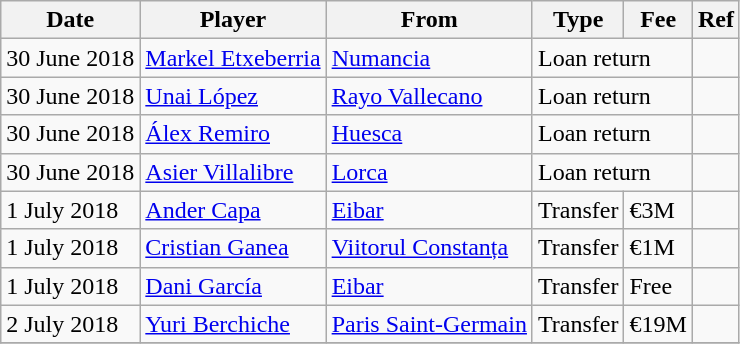<table class="wikitable">
<tr>
<th>Date</th>
<th>Player</th>
<th>From</th>
<th>Type</th>
<th>Fee</th>
<th>Ref</th>
</tr>
<tr>
<td>30 June 2018</td>
<td> <a href='#'>Markel Etxeberria</a></td>
<td> <a href='#'>Numancia</a></td>
<td colspan=2>Loan return</td>
<td></td>
</tr>
<tr>
<td>30 June 2018</td>
<td> <a href='#'>Unai López</a></td>
<td> <a href='#'>Rayo Vallecano</a></td>
<td colspan=2>Loan return</td>
<td></td>
</tr>
<tr>
<td>30 June 2018</td>
<td> <a href='#'>Álex Remiro</a></td>
<td> <a href='#'>Huesca</a></td>
<td colspan=2>Loan return</td>
<td></td>
</tr>
<tr>
<td>30 June 2018</td>
<td> <a href='#'>Asier Villalibre</a></td>
<td> <a href='#'>Lorca</a></td>
<td colspan=2>Loan return</td>
<td></td>
</tr>
<tr>
<td>1 July 2018</td>
<td> <a href='#'>Ander Capa</a></td>
<td> <a href='#'>Eibar</a></td>
<td>Transfer</td>
<td>€3M</td>
<td></td>
</tr>
<tr>
<td>1 July 2018</td>
<td> <a href='#'>Cristian Ganea</a></td>
<td> <a href='#'>Viitorul Constanța</a></td>
<td>Transfer</td>
<td>€1M</td>
<td></td>
</tr>
<tr>
<td>1 July 2018</td>
<td> <a href='#'>Dani García</a></td>
<td> <a href='#'>Eibar</a></td>
<td>Transfer</td>
<td>Free</td>
<td></td>
</tr>
<tr>
<td>2 July 2018</td>
<td> <a href='#'>Yuri Berchiche</a></td>
<td> <a href='#'>Paris Saint-Germain</a></td>
<td>Transfer</td>
<td>€19M</td>
<td></td>
</tr>
<tr>
</tr>
</table>
